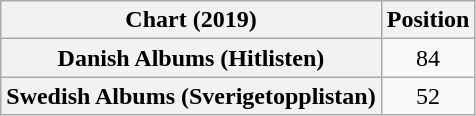<table class="wikitable sortable plainrowheaders" style="text-align:center">
<tr>
<th scope="col">Chart (2019)</th>
<th scope="col">Position</th>
</tr>
<tr>
<th scope="row">Danish Albums (Hitlisten)</th>
<td>84</td>
</tr>
<tr>
<th scope="row">Swedish Albums (Sverigetopplistan)</th>
<td>52</td>
</tr>
</table>
